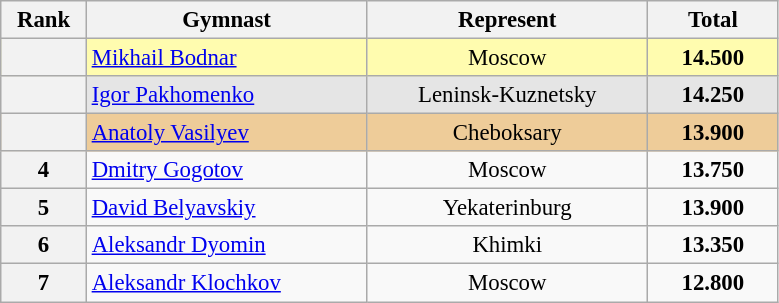<table class="wikitable sortable" style="text-align:center; font-size:95%">
<tr>
<th scope="col" style="width:50px;">Rank</th>
<th scope="col" style="width:180px;">Gymnast</th>
<th scope="col" style="width:180px;">Represent</th>
<th scope="col" style="width:80px;">Total</th>
</tr>
<tr style="background:#fffcaf;">
<th scope=row style="text-align:center"></th>
<td style="text-align:left;"><a href='#'>Mikhail Bodnar</a></td>
<td>Moscow</td>
<td><strong>14.500</strong></td>
</tr>
<tr style="background:#e5e5e5;">
<th scope=row style="text-align:center"></th>
<td style="text-align:left;"><a href='#'>Igor Pakhomenko</a></td>
<td>Leninsk-Kuznetsky</td>
<td><strong>14.250</strong></td>
</tr>
<tr style="background:#ec9;">
<th scope=row style="text-align:center"></th>
<td style="text-align:left;"><a href='#'>Anatoly Vasilyev</a></td>
<td>Cheboksary</td>
<td><strong>13.900</strong></td>
</tr>
<tr>
<th scope=row style="text-align:center">4</th>
<td style="text-align:left;"><a href='#'>Dmitry Gogotov</a></td>
<td>Moscow</td>
<td><strong>13.750</strong></td>
</tr>
<tr>
<th scope=row style="text-align:center">5</th>
<td style="text-align:left;"><a href='#'>David Belyavskiy</a></td>
<td>Yekaterinburg</td>
<td><strong>13.900</strong></td>
</tr>
<tr>
<th scope=row style="text-align:center">6</th>
<td style="text-align:left;"><a href='#'>Aleksandr Dyomin</a></td>
<td>Khimki</td>
<td><strong>13.350</strong></td>
</tr>
<tr>
<th scope=row style="text-align:center">7</th>
<td style="text-align:left;"><a href='#'>Aleksandr Klochkov</a></td>
<td>Moscow</td>
<td><strong>12.800</strong></td>
</tr>
</table>
